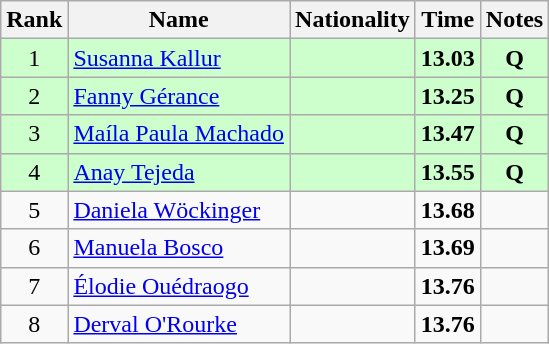<table class="wikitable sortable" style="text-align:center">
<tr>
<th>Rank</th>
<th>Name</th>
<th>Nationality</th>
<th>Time</th>
<th>Notes</th>
</tr>
<tr bgcolor=ccffcc>
<td>1</td>
<td align=left><a href='#'>Susanna Kallur</a></td>
<td align=left></td>
<td><strong>13.03</strong></td>
<td><strong>Q</strong></td>
</tr>
<tr bgcolor=ccffcc>
<td>2</td>
<td align=left><a href='#'>Fanny Gérance</a></td>
<td align=left></td>
<td><strong>13.25</strong></td>
<td><strong>Q</strong></td>
</tr>
<tr bgcolor=ccffcc>
<td>3</td>
<td align=left><a href='#'>Maíla Paula Machado</a></td>
<td align=left></td>
<td><strong>13.47</strong></td>
<td><strong>Q</strong></td>
</tr>
<tr bgcolor=ccffcc>
<td>4</td>
<td align=left><a href='#'>Anay Tejeda</a></td>
<td align=left></td>
<td><strong>13.55</strong></td>
<td><strong>Q</strong></td>
</tr>
<tr>
<td>5</td>
<td align=left><a href='#'>Daniela Wöckinger</a></td>
<td align=left></td>
<td><strong>13.68</strong></td>
<td></td>
</tr>
<tr>
<td>6</td>
<td align=left><a href='#'>Manuela Bosco</a></td>
<td align=left></td>
<td><strong>13.69</strong></td>
<td></td>
</tr>
<tr>
<td>7</td>
<td align=left><a href='#'>Élodie Ouédraogo</a></td>
<td align=left></td>
<td><strong>13.76</strong></td>
<td></td>
</tr>
<tr>
<td>8</td>
<td align=left><a href='#'>Derval O'Rourke</a></td>
<td align=left></td>
<td><strong>13.76</strong></td>
<td></td>
</tr>
</table>
